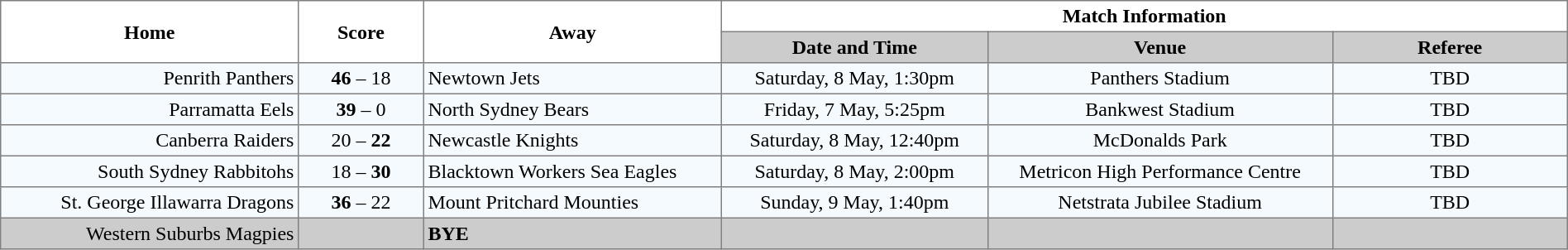<table border="1" cellpadding="3" cellspacing="0" width="100%" style="border-collapse:collapse;  text-align:center;">
<tr>
<th rowspan="2" width="19%">Home</th>
<th rowspan="2" width="8%">Score</th>
<th rowspan="2" width="19%">Away</th>
<th colspan="3">Match Information</th>
</tr>
<tr bgcolor="#CCCCCC">
<th width="17%">Date and Time</th>
<th width="22%">Venue</th>
<th width="50%">Referee</th>
</tr>
<tr style="text-align:center; background:#f5faff;">
<td align="right">Penrith Panthers </td>
<td><strong>46</strong> – 18</td>
<td align="left"> Newtown Jets</td>
<td>Saturday, 8 May, 1:30pm</td>
<td>Panthers Stadium</td>
<td>TBD</td>
</tr>
<tr style="text-align:center; background:#f5faff;">
<td align="right">Parramatta Eels </td>
<td><strong>39</strong> – 0</td>
<td align="left"> North Sydney Bears</td>
<td>Friday, 7 May, 5:25pm</td>
<td>Bankwest Stadium</td>
<td>TBD</td>
</tr>
<tr style="text-align:center; background:#f5faff;">
<td align="right">Canberra Raiders </td>
<td>20 – <strong>22</strong></td>
<td align="left"> Newcastle Knights</td>
<td>Saturday, 8 May, 12:40pm</td>
<td>McDonalds Park</td>
<td>TBD</td>
</tr>
<tr style="text-align:center; background:#f5faff;">
<td align="right">South Sydney Rabbitohs </td>
<td>18 – <strong>30</strong></td>
<td align="left"> Blacktown Workers Sea Eagles</td>
<td>Saturday, 8 May, 2:00pm</td>
<td>Metricon High Performance Centre</td>
<td>TBD</td>
</tr>
<tr style="text-align:center; background:#f5faff;">
<td align="right">St. George Illawarra Dragons </td>
<td><strong>36</strong> –  22</td>
<td align="left"> Mount Pritchard Mounties</td>
<td>Sunday, 9 May, 1:40pm</td>
<td>Netstrata Jubilee Stadium</td>
<td>TBD</td>
</tr>
<tr style="text-align:center; background:#CCCCCC;">
<td align="right">Western Suburbs Magpies </td>
<td></td>
<td align="left"><strong>BYE</strong></td>
<td></td>
<td></td>
<td></td>
</tr>
</table>
